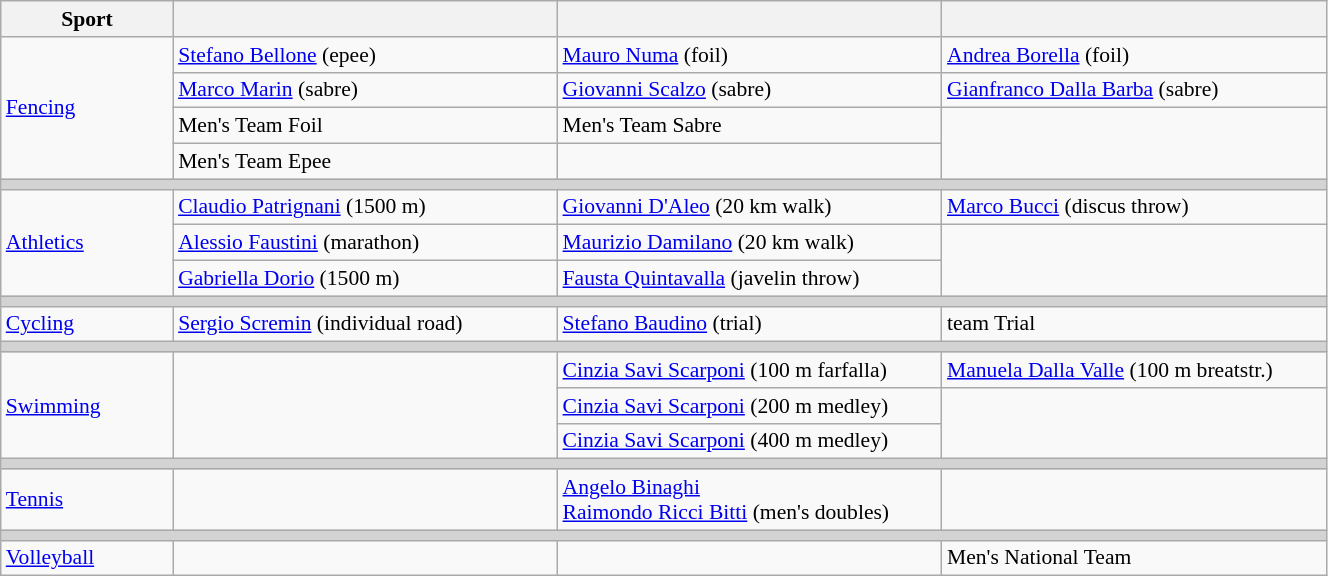<table class="wikitable" width=70% style="font-size:90%; text-align:left;">
<tr>
<th width=13%>Sport</th>
<th width=29%></th>
<th width=29%></th>
<th width=29%></th>
</tr>
<tr>
<td rowspan=4>  <a href='#'>Fencing</a></td>
<td><a href='#'>Stefano Bellone</a> (epee)</td>
<td><a href='#'>Mauro Numa</a> (foil)</td>
<td><a href='#'>Andrea Borella</a> (foil)</td>
</tr>
<tr>
<td><a href='#'>Marco Marin</a> (sabre)</td>
<td><a href='#'>Giovanni Scalzo</a> (sabre)</td>
<td><a href='#'>Gianfranco Dalla Barba</a> (sabre)</td>
</tr>
<tr>
<td>Men's Team Foil</td>
<td>Men's Team Sabre</td>
<td rowspan=2></td>
</tr>
<tr>
<td>Men's Team Epee</td>
</tr>
<tr bgcolor=lightgrey>
<td colspan=4></td>
</tr>
<tr>
<td rowspan=3> <a href='#'>Athletics</a></td>
<td><a href='#'>Claudio Patrignani</a> (1500 m)</td>
<td><a href='#'>Giovanni D'Aleo</a> (20 km walk)</td>
<td><a href='#'>Marco Bucci</a> (discus throw)</td>
</tr>
<tr>
<td><a href='#'>Alessio Faustini</a> (marathon)</td>
<td><a href='#'>Maurizio Damilano</a> (20 km walk)</td>
<td rowspan=2></td>
</tr>
<tr>
<td><a href='#'>Gabriella Dorio</a> (1500 m)</td>
<td><a href='#'>Fausta Quintavalla</a> (javelin throw)</td>
</tr>
<tr bgcolor=lightgrey>
<td colspan=4></td>
</tr>
<tr>
<td> <a href='#'>Cycling</a></td>
<td><a href='#'>Sergio Scremin</a> (individual road)</td>
<td><a href='#'>Stefano Baudino</a> (trial)</td>
<td>team Trial</td>
</tr>
<tr bgcolor=lightgrey>
<td colspan=4></td>
</tr>
<tr>
<td rowspan=3> <a href='#'>Swimming</a></td>
<td rowspan=3></td>
<td><a href='#'>Cinzia Savi Scarponi</a> (100 m farfalla)</td>
<td><a href='#'>Manuela Dalla Valle</a> (100 m breatstr.)</td>
</tr>
<tr>
<td><a href='#'>Cinzia Savi Scarponi</a> (200 m medley)</td>
<td rowspan=2></td>
</tr>
<tr>
<td><a href='#'>Cinzia Savi Scarponi</a> (400 m medley)</td>
</tr>
<tr bgcolor=lightgrey>
<td colspan=4></td>
</tr>
<tr>
<td> <a href='#'>Tennis</a></td>
<td></td>
<td><a href='#'>Angelo Binaghi</a><br><a href='#'>Raimondo Ricci Bitti</a> (men's doubles)</td>
<td></td>
</tr>
<tr bgcolor=lightgrey>
<td colspan=4></td>
</tr>
<tr>
<td> <a href='#'>Volleyball</a></td>
<td></td>
<td></td>
<td>Men's National Team</td>
</tr>
</table>
